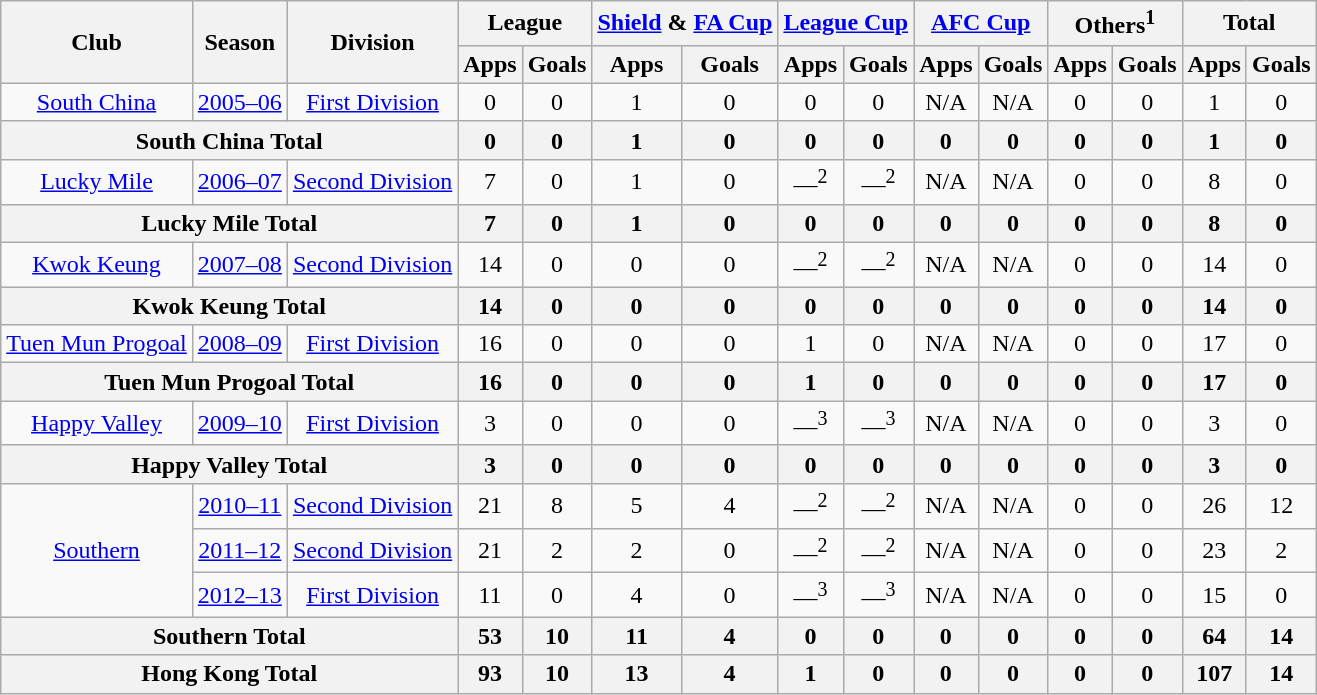<table class="wikitable" style="text-align: center;">
<tr>
<th rowspan="2">Club</th>
<th rowspan="2">Season</th>
<th rowspan="2">Division</th>
<th colspan="2">League</th>
<th colspan="2"><a href='#'>Shield</a> & <a href='#'>FA Cup</a></th>
<th colspan="2"><a href='#'>League Cup</a></th>
<th colspan="2"><a href='#'>AFC Cup</a></th>
<th colspan="2">Others<sup>1</sup></th>
<th colspan="2">Total</th>
</tr>
<tr>
<th>Apps</th>
<th>Goals</th>
<th>Apps</th>
<th>Goals</th>
<th>Apps</th>
<th>Goals</th>
<th>Apps</th>
<th>Goals</th>
<th>Apps</th>
<th>Goals</th>
<th>Apps</th>
<th>Goals</th>
</tr>
<tr>
<td rowspan="1" align="center"><a href='#'>South China</a></td>
<td><a href='#'>2005–06</a></td>
<td><a href='#'>First Division</a></td>
<td>0</td>
<td>0</td>
<td>1</td>
<td>0</td>
<td>0</td>
<td>0</td>
<td>N/A</td>
<td>N/A</td>
<td>0</td>
<td>0</td>
<td>1</td>
<td>0</td>
</tr>
<tr>
<th colspan="3">South China Total</th>
<th>0</th>
<th>0</th>
<th>1</th>
<th>0</th>
<th>0</th>
<th>0</th>
<th>0</th>
<th>0</th>
<th>0</th>
<th>0</th>
<th>1</th>
<th>0</th>
</tr>
<tr>
<td rowspan="1" align="center"><a href='#'>Lucky Mile</a></td>
<td><a href='#'>2006–07</a></td>
<td><a href='#'>Second Division</a></td>
<td>7</td>
<td>0</td>
<td>1</td>
<td>0</td>
<td>—<sup>2</sup></td>
<td>—<sup>2</sup></td>
<td>N/A</td>
<td>N/A</td>
<td>0</td>
<td>0</td>
<td>8</td>
<td>0</td>
</tr>
<tr>
<th colspan="3">Lucky Mile Total</th>
<th>7</th>
<th>0</th>
<th>1</th>
<th>0</th>
<th>0</th>
<th>0</th>
<th>0</th>
<th>0</th>
<th>0</th>
<th>0</th>
<th>8</th>
<th>0</th>
</tr>
<tr>
<td rowspan="1" align="center"><a href='#'>Kwok Keung</a></td>
<td><a href='#'>2007–08</a></td>
<td><a href='#'>Second Division</a></td>
<td>14</td>
<td>0</td>
<td>0</td>
<td>0</td>
<td>—<sup>2</sup></td>
<td>—<sup>2</sup></td>
<td>N/A</td>
<td>N/A</td>
<td>0</td>
<td>0</td>
<td>14</td>
<td>0</td>
</tr>
<tr>
<th colspan="3">Kwok Keung Total</th>
<th>14</th>
<th>0</th>
<th>0</th>
<th>0</th>
<th>0</th>
<th>0</th>
<th>0</th>
<th>0</th>
<th>0</th>
<th>0</th>
<th>14</th>
<th>0</th>
</tr>
<tr>
<td rowspan="1" align="center"><a href='#'>Tuen Mun Progoal</a></td>
<td><a href='#'>2008–09</a></td>
<td><a href='#'>First Division</a></td>
<td>16</td>
<td>0</td>
<td>0</td>
<td>0</td>
<td>1</td>
<td>0</td>
<td>N/A</td>
<td>N/A</td>
<td>0</td>
<td>0</td>
<td>17</td>
<td>0</td>
</tr>
<tr>
<th colspan="3">Tuen Mun Progoal Total</th>
<th>16</th>
<th>0</th>
<th>0</th>
<th>0</th>
<th>1</th>
<th>0</th>
<th>0</th>
<th>0</th>
<th>0</th>
<th>0</th>
<th>17</th>
<th>0</th>
</tr>
<tr>
<td rowspan="1" align="center"><a href='#'>Happy Valley</a></td>
<td><a href='#'>2009–10</a></td>
<td><a href='#'>First Division</a></td>
<td>3</td>
<td>0</td>
<td>0</td>
<td>0</td>
<td>—<sup>3</sup></td>
<td>—<sup>3</sup></td>
<td>N/A</td>
<td>N/A</td>
<td>0</td>
<td>0</td>
<td>3</td>
<td>0</td>
</tr>
<tr>
<th colspan="3">Happy Valley Total</th>
<th>3</th>
<th>0</th>
<th>0</th>
<th>0</th>
<th>0</th>
<th>0</th>
<th>0</th>
<th>0</th>
<th>0</th>
<th>0</th>
<th>3</th>
<th>0</th>
</tr>
<tr>
<td rowspan="3" align="center"><a href='#'>Southern</a></td>
<td><a href='#'>2010–11</a></td>
<td><a href='#'>Second Division</a></td>
<td>21</td>
<td>8</td>
<td>5</td>
<td>4</td>
<td>—<sup>2</sup></td>
<td>—<sup>2</sup></td>
<td>N/A</td>
<td>N/A</td>
<td>0</td>
<td>0</td>
<td>26</td>
<td>12</td>
</tr>
<tr>
<td><a href='#'>2011–12</a></td>
<td><a href='#'>Second Division</a></td>
<td>21</td>
<td>2</td>
<td>2</td>
<td>0</td>
<td>—<sup>2</sup></td>
<td>—<sup>2</sup></td>
<td>N/A</td>
<td>N/A</td>
<td>0</td>
<td>0</td>
<td>23</td>
<td>2</td>
</tr>
<tr>
<td><a href='#'>2012–13</a></td>
<td><a href='#'>First Division</a></td>
<td>11</td>
<td>0</td>
<td>4</td>
<td>0</td>
<td>—<sup>3</sup></td>
<td>—<sup>3</sup></td>
<td>N/A</td>
<td>N/A</td>
<td>0</td>
<td>0</td>
<td>15</td>
<td>0</td>
</tr>
<tr>
<th colspan="3">Southern Total</th>
<th>53</th>
<th>10</th>
<th>11</th>
<th>4</th>
<th>0</th>
<th>0</th>
<th>0</th>
<th>0</th>
<th>0</th>
<th>0</th>
<th>64</th>
<th>14</th>
</tr>
<tr>
<th colspan="3">Hong Kong Total</th>
<th>93</th>
<th>10</th>
<th>13</th>
<th>4</th>
<th>1</th>
<th>0</th>
<th>0</th>
<th>0</th>
<th>0</th>
<th>0</th>
<th>107</th>
<th>14</th>
</tr>
</table>
